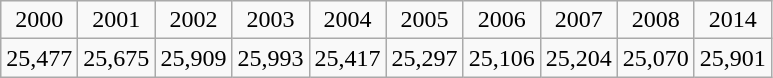<table class="wikitable" style="text-align:center">
<tr>
<td>2000</td>
<td>2001</td>
<td>2002</td>
<td>2003</td>
<td>2004</td>
<td>2005</td>
<td>2006</td>
<td>2007</td>
<td>2008</td>
<td>2014</td>
</tr>
<tr>
<td>25,477</td>
<td>25,675</td>
<td>25,909</td>
<td>25,993</td>
<td>25,417</td>
<td>25,297</td>
<td>25,106</td>
<td>25,204</td>
<td>25,070</td>
<td>25,901</td>
</tr>
</table>
